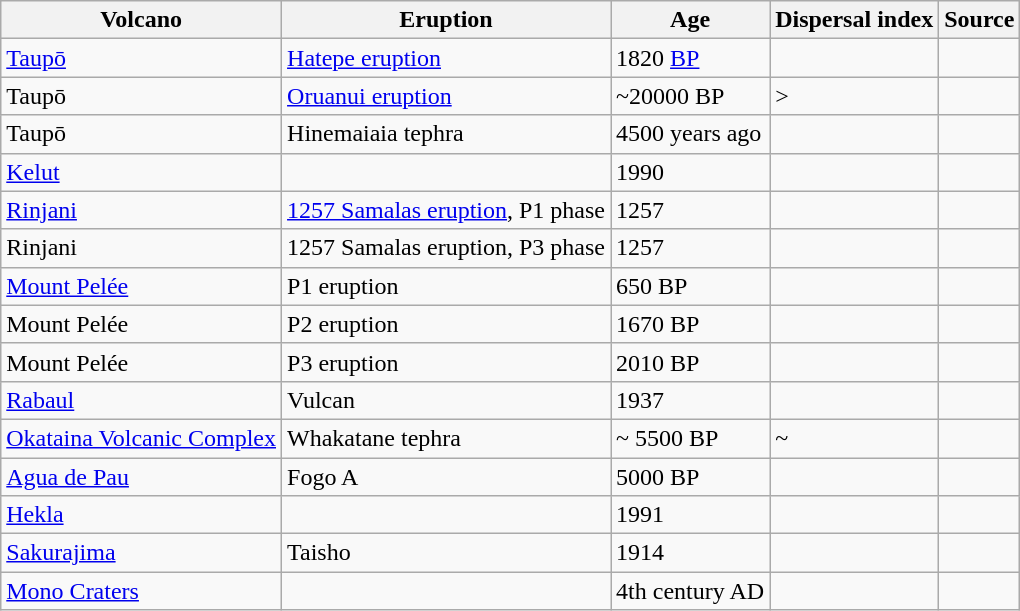<table class="wikitable sortable">
<tr>
<th>Volcano</th>
<th>Eruption</th>
<th>Age</th>
<th>Dispersal index</th>
<th>Source</th>
</tr>
<tr>
<td><a href='#'>Taupō</a></td>
<td><a href='#'>Hatepe eruption</a></td>
<td>1820 <a href='#'>BP</a></td>
<td></td>
<td></td>
</tr>
<tr>
<td>Taupō</td>
<td><a href='#'>Oruanui eruption</a></td>
<td>~20000 BP</td>
<td>></td>
<td></td>
</tr>
<tr>
<td>Taupō</td>
<td>Hinemaiaia tephra</td>
<td>4500 years ago</td>
<td></td>
<td></td>
</tr>
<tr>
<td><a href='#'>Kelut</a></td>
<td></td>
<td>1990</td>
<td></td>
<td></td>
</tr>
<tr>
<td><a href='#'>Rinjani</a></td>
<td><a href='#'>1257 Samalas eruption</a>, P1 phase</td>
<td>1257</td>
<td></td>
<td></td>
</tr>
<tr>
<td>Rinjani</td>
<td>1257 Samalas eruption, P3 phase</td>
<td>1257</td>
<td></td>
<td></td>
</tr>
<tr>
<td><a href='#'>Mount Pelée</a></td>
<td>P1 eruption</td>
<td>650 BP</td>
<td></td>
<td></td>
</tr>
<tr>
<td>Mount Pelée</td>
<td>P2 eruption</td>
<td>1670 BP</td>
<td></td>
<td></td>
</tr>
<tr>
<td>Mount Pelée</td>
<td>P3 eruption</td>
<td>2010 BP</td>
<td></td>
<td></td>
</tr>
<tr>
<td><a href='#'>Rabaul</a></td>
<td>Vulcan</td>
<td>1937</td>
<td></td>
<td></td>
</tr>
<tr>
<td><a href='#'>Okataina Volcanic Complex</a></td>
<td>Whakatane tephra</td>
<td>~ 5500 BP</td>
<td>~</td>
<td></td>
</tr>
<tr>
<td><a href='#'>Agua de Pau</a></td>
<td>Fogo A</td>
<td>5000 BP</td>
<td></td>
<td></td>
</tr>
<tr>
<td><a href='#'>Hekla</a></td>
<td></td>
<td>1991</td>
<td></td>
<td></td>
</tr>
<tr>
<td><a href='#'>Sakurajima</a></td>
<td>Taisho</td>
<td>1914</td>
<td></td>
<td></td>
</tr>
<tr>
<td><a href='#'>Mono Craters</a></td>
<td></td>
<td>4th century AD</td>
<td></td>
<td></td>
</tr>
</table>
